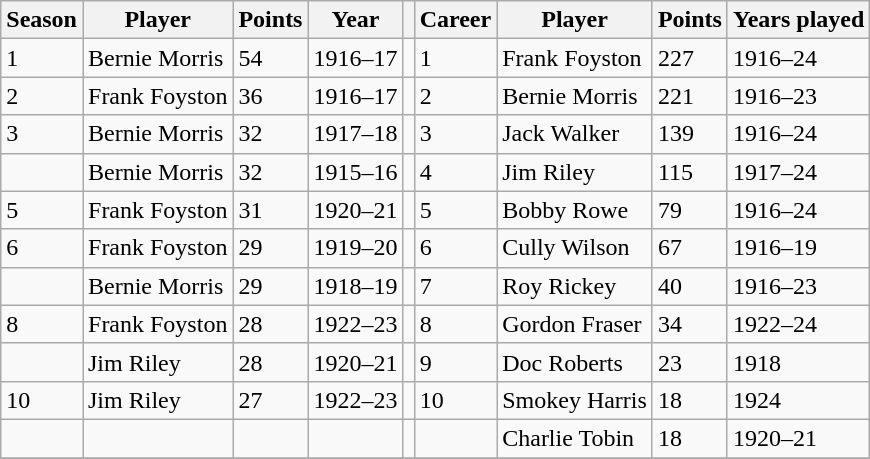<table class="wikitable">
<tr>
<th>Season</th>
<th>Player</th>
<th>Points</th>
<th>Year</th>
<th></th>
<th>Career</th>
<th>Player</th>
<th>Points</th>
<th>Years played</th>
</tr>
<tr>
<td>1</td>
<td>Bernie Morris</td>
<td>54</td>
<td>1916–17</td>
<td></td>
<td>1</td>
<td>Frank Foyston</td>
<td>227</td>
<td>1916–24</td>
</tr>
<tr>
<td>2</td>
<td>Frank Foyston</td>
<td>36</td>
<td>1916–17</td>
<td></td>
<td>2</td>
<td>Bernie Morris</td>
<td>221</td>
<td>1916–23</td>
</tr>
<tr>
<td>3</td>
<td>Bernie Morris</td>
<td>32</td>
<td>1917–18</td>
<td></td>
<td>3</td>
<td>Jack Walker</td>
<td>139</td>
<td>1916–24</td>
</tr>
<tr>
<td></td>
<td>Bernie Morris</td>
<td>32</td>
<td>1915–16</td>
<td></td>
<td>4</td>
<td>Jim Riley</td>
<td>115</td>
<td>1917–24</td>
</tr>
<tr>
<td>5</td>
<td>Frank Foyston</td>
<td>31</td>
<td>1920–21</td>
<td></td>
<td>5</td>
<td>Bobby Rowe</td>
<td>79</td>
<td>1916–24</td>
</tr>
<tr>
<td>6</td>
<td>Frank Foyston</td>
<td>29</td>
<td>1919–20</td>
<td></td>
<td>6</td>
<td>Cully Wilson</td>
<td>67</td>
<td>1916–19</td>
</tr>
<tr>
<td></td>
<td>Bernie Morris</td>
<td>29</td>
<td>1918–19</td>
<td></td>
<td>7</td>
<td>Roy Rickey</td>
<td>40</td>
<td>1916–23</td>
</tr>
<tr>
<td>8</td>
<td>Frank Foyston</td>
<td>28</td>
<td>1922–23</td>
<td></td>
<td>8</td>
<td>Gordon Fraser</td>
<td>34</td>
<td>1922–24</td>
</tr>
<tr>
<td></td>
<td>Jim Riley</td>
<td>28</td>
<td>1920–21</td>
<td></td>
<td>9</td>
<td>Doc Roberts</td>
<td>23</td>
<td>1918</td>
</tr>
<tr>
<td>10</td>
<td>Jim Riley</td>
<td>27</td>
<td>1922–23</td>
<td></td>
<td>10</td>
<td>Smokey Harris</td>
<td>18</td>
<td>1924</td>
</tr>
<tr>
<td></td>
<td></td>
<td></td>
<td></td>
<td></td>
<td></td>
<td>Charlie Tobin</td>
<td>18</td>
<td>1920–21</td>
</tr>
<tr>
</tr>
</table>
